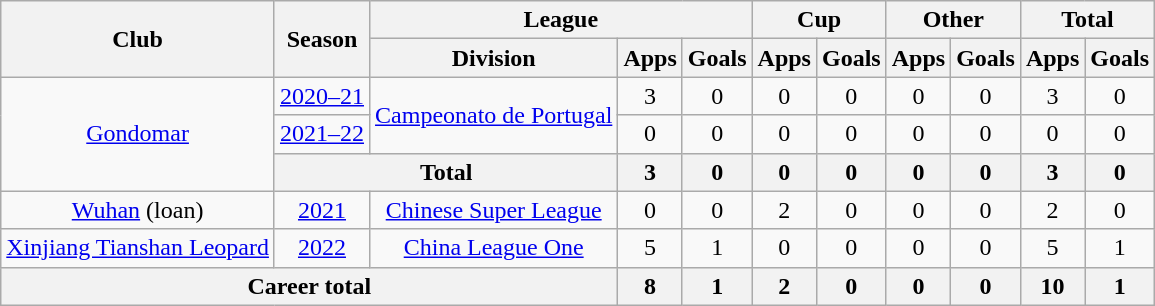<table class="wikitable" style="text-align: center">
<tr>
<th rowspan="2">Club</th>
<th rowspan="2">Season</th>
<th colspan="3">League</th>
<th colspan="2">Cup</th>
<th colspan="2">Other</th>
<th colspan="2">Total</th>
</tr>
<tr>
<th>Division</th>
<th>Apps</th>
<th>Goals</th>
<th>Apps</th>
<th>Goals</th>
<th>Apps</th>
<th>Goals</th>
<th>Apps</th>
<th>Goals</th>
</tr>
<tr>
<td rowspan="3"><a href='#'>Gondomar</a></td>
<td><a href='#'>2020–21</a></td>
<td rowspan="2"><a href='#'>Campeonato de Portugal</a></td>
<td>3</td>
<td>0</td>
<td>0</td>
<td>0</td>
<td>0</td>
<td>0</td>
<td>3</td>
<td>0</td>
</tr>
<tr>
<td><a href='#'>2021–22</a></td>
<td>0</td>
<td>0</td>
<td>0</td>
<td>0</td>
<td>0</td>
<td>0</td>
<td>0</td>
<td>0</td>
</tr>
<tr>
<th colspan=2>Total</th>
<th>3</th>
<th>0</th>
<th>0</th>
<th>0</th>
<th>0</th>
<th>0</th>
<th>3</th>
<th>0</th>
</tr>
<tr>
<td><a href='#'>Wuhan</a> (loan)</td>
<td><a href='#'>2021</a></td>
<td><a href='#'>Chinese Super League</a></td>
<td>0</td>
<td>0</td>
<td>2</td>
<td>0</td>
<td>0</td>
<td>0</td>
<td>2</td>
<td>0</td>
</tr>
<tr>
<td><a href='#'>Xinjiang Tianshan Leopard</a></td>
<td><a href='#'>2022</a></td>
<td><a href='#'>China League One</a></td>
<td>5</td>
<td>1</td>
<td>0</td>
<td>0</td>
<td>0</td>
<td>0</td>
<td>5</td>
<td>1</td>
</tr>
<tr>
<th colspan=3>Career total</th>
<th>8</th>
<th>1</th>
<th>2</th>
<th>0</th>
<th>0</th>
<th>0</th>
<th>10</th>
<th>1</th>
</tr>
</table>
